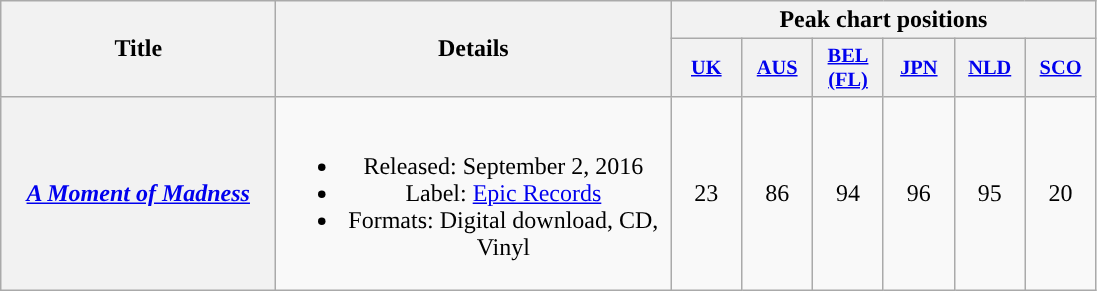<table class="wikitable plainrowheaders" style="text-align:center;">
<tr>
<th scope="col" rowspan="2" style="width:11em;">Title</th>
<th scope="col" rowspan="2" style="width:16em;">Details</th>
<th scope="col" colspan="6">Peak chart positions</th>
</tr>
<tr>
<th scope="col" style="width:3em;font-size:85%;"><a href='#'>UK</a><br></th>
<th scope="col" style="width:3em;font-size:85%;"><a href='#'>AUS</a><br></th>
<th scope="col" style="width:3em;font-size:85%;"><a href='#'>BEL<br>(FL)</a><br></th>
<th scope="col" style="width:3em;font-size:85%;"><a href='#'>JPN</a><br></th>
<th scope="col" style="width:3em;font-size:85%;"><a href='#'>NLD</a><br></th>
<th scope="col" style="width:3em;font-size:85%;"><a href='#'>SCO</a><br></th>
</tr>
<tr>
<th scope="row"><em><a href='#'>A Moment of Madness</a></em></th>
<td><br><ul><li>Released: September 2, 2016</li><li>Label: <a href='#'>Epic Records</a></li><li>Formats: Digital download, CD, Vinyl</li></ul></td>
<td>23</td>
<td>86</td>
<td>94</td>
<td>96</td>
<td>95</td>
<td>20</td>
</tr>
</table>
